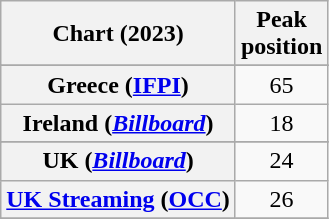<table class="wikitable sortable plainrowheaders" style="text-align:center">
<tr>
<th scope="col">Chart (2023)</th>
<th scope="col">Peak<br>position</th>
</tr>
<tr>
</tr>
<tr>
</tr>
<tr>
</tr>
<tr>
<th scope="row">Greece (<a href='#'>IFPI</a>)</th>
<td>65</td>
</tr>
<tr>
<th scope="row">Ireland (<em><a href='#'>Billboard</a></em>)</th>
<td>18</td>
</tr>
<tr>
</tr>
<tr>
</tr>
<tr>
<th scope="row">UK (<em><a href='#'>Billboard</a></em>)</th>
<td>24</td>
</tr>
<tr>
<th scope="row"><a href='#'>UK Streaming</a> (<a href='#'>OCC</a>)</th>
<td>26</td>
</tr>
<tr>
</tr>
</table>
